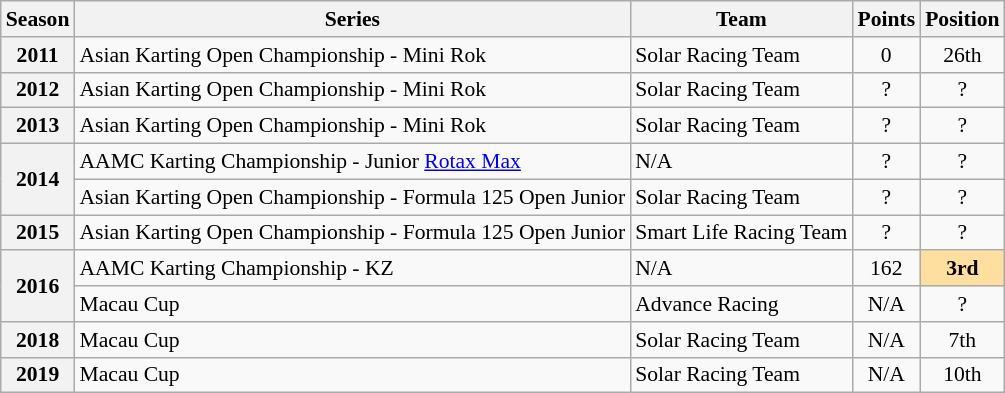<table class="wikitable" style="font-size: 90%; text-align:center">
<tr>
<th>Season</th>
<th>Series</th>
<th>Team</th>
<th>Points</th>
<th>Position</th>
</tr>
<tr>
<th>2011</th>
<td align="left">Asian Karting Open Championship - Mini Rok</td>
<td align="left">Solar Racing Team</td>
<td>0</td>
<td>26th</td>
</tr>
<tr>
<th>2012</th>
<td align="left">Asian Karting Open Championship - Mini Rok</td>
<td align="left">Solar Racing Team</td>
<td>?</td>
<td style="background:#;">?</td>
</tr>
<tr>
<th>2013</th>
<td align="left" nowrap="">Asian Karting Open Championship - Mini Rok</td>
<td align="left">Solar Racing Team</td>
<td>?</td>
<td>?</td>
</tr>
<tr>
<th rowspan="2">2014</th>
<td align="left">AAMC Karting Championship - Junior <a href='#'>Rotax Max</a></td>
<td align="left">N/A</td>
<td>?</td>
<td>?</td>
</tr>
<tr>
<td align="left">Asian Karting Open Championship - Formula 125 Open Junior</td>
<td align="left">Solar Racing Team</td>
<td>?</td>
<td>?</td>
</tr>
<tr>
<th>2015</th>
<td align="left">Asian Karting Open Championship - Formula 125 Open Junior</td>
<td align="left">Smart Life Racing Team</td>
<td>?</td>
<td>?</td>
</tr>
<tr>
<th rowspan="2">2016</th>
<td align="left">AAMC Karting Championship - KZ</td>
<td align="left">N/A</td>
<td>162</td>
<td style="background:#ffdf9f;"><strong>3rd</strong></td>
</tr>
<tr>
<td align="left">Macau Cup</td>
<td align="left">Advance Racing</td>
<td>N/A</td>
<td>?</td>
</tr>
<tr>
<th>2018</th>
<td align="left">Macau Cup</td>
<td align="left">Solar Racing Team</td>
<td>N/A</td>
<td>7th</td>
</tr>
<tr>
<th>2019</th>
<td align="left">Macau Cup</td>
<td align="left">Solar Racing Team</td>
<td>N/A</td>
<td>10th</td>
</tr>
</table>
